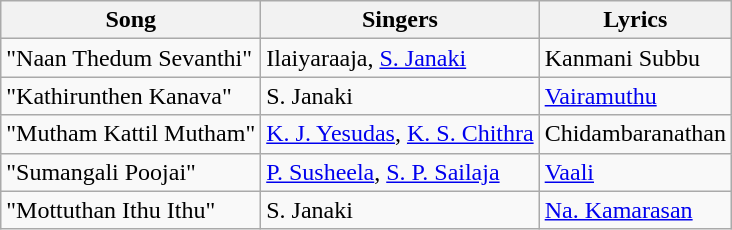<table class="wikitable">
<tr>
<th>Song</th>
<th>Singers</th>
<th>Lyrics</th>
</tr>
<tr>
<td>"Naan Thedum Sevanthi"</td>
<td>Ilaiyaraaja, <a href='#'>S. Janaki</a></td>
<td>Kanmani Subbu</td>
</tr>
<tr>
<td>"Kathirunthen Kanava"</td>
<td>S. Janaki</td>
<td><a href='#'>Vairamuthu</a></td>
</tr>
<tr>
<td>"Mutham Kattil Mutham"</td>
<td><a href='#'>K. J. Yesudas</a>, <a href='#'>K. S. Chithra</a></td>
<td>Chidambaranathan</td>
</tr>
<tr>
<td>"Sumangali Poojai"</td>
<td><a href='#'>P. Susheela</a>, <a href='#'>S. P. Sailaja</a></td>
<td><a href='#'>Vaali</a></td>
</tr>
<tr>
<td>"Mottuthan Ithu Ithu"</td>
<td>S. Janaki</td>
<td><a href='#'>Na. Kamarasan</a></td>
</tr>
</table>
